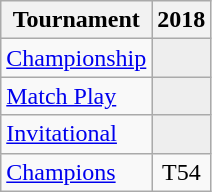<table class="wikitable" style="text-align:center;">
<tr>
<th>Tournament</th>
<th>2018</th>
</tr>
<tr>
<td align="left"><a href='#'>Championship</a></td>
<td style="background:#eeeeee;"></td>
</tr>
<tr>
<td align="left"><a href='#'>Match Play</a></td>
<td style="background:#eeeeee;"></td>
</tr>
<tr>
<td align="left"><a href='#'>Invitational</a></td>
<td style="background:#eeeeee;"></td>
</tr>
<tr>
<td align="left"><a href='#'>Champions</a></td>
<td>T54</td>
</tr>
</table>
